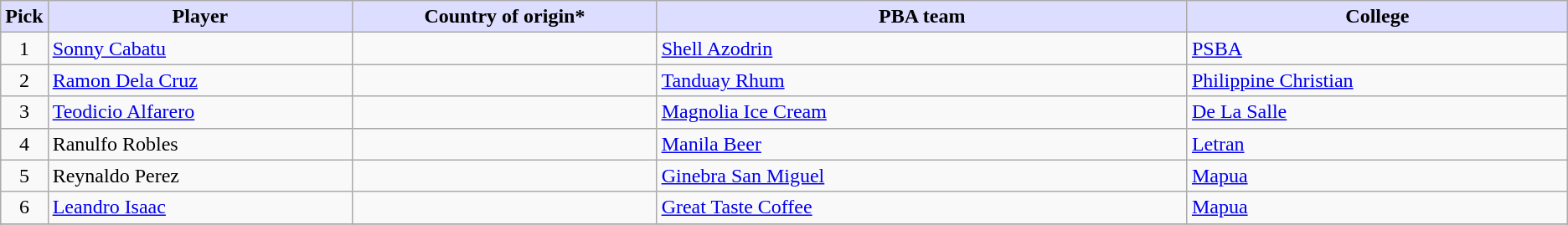<table class="wikitable">
<tr>
<th style="background:#DDDDFF;">Pick</th>
<th style="background:#DDDDFF;" width="20%">Player</th>
<th style="background:#DDDDFF;" width="20%">Country of origin*</th>
<th style="background:#DDDDFF;" width="35%">PBA team</th>
<th style="background:#DDDDFF;" width="25%">College</th>
</tr>
<tr>
<td align=center>1</td>
<td><a href='#'>Sonny Cabatu</a></td>
<td></td>
<td><a href='#'>Shell Azodrin</a></td>
<td><a href='#'>PSBA</a></td>
</tr>
<tr>
<td align=center>2</td>
<td><a href='#'>Ramon Dela Cruz</a></td>
<td></td>
<td><a href='#'>Tanduay Rhum</a></td>
<td><a href='#'>Philippine Christian</a></td>
</tr>
<tr>
<td align=center>3</td>
<td><a href='#'>Teodicio Alfarero</a></td>
<td></td>
<td><a href='#'>Magnolia Ice Cream</a></td>
<td><a href='#'>De La Salle</a></td>
</tr>
<tr>
<td align=center>4</td>
<td>Ranulfo Robles</td>
<td></td>
<td><a href='#'>Manila Beer</a></td>
<td><a href='#'>Letran</a></td>
</tr>
<tr>
<td align=center>5</td>
<td>Reynaldo Perez</td>
<td></td>
<td><a href='#'>Ginebra San Miguel</a></td>
<td><a href='#'>Mapua</a></td>
</tr>
<tr>
<td align=center>6</td>
<td><a href='#'>Leandro Isaac</a></td>
<td></td>
<td><a href='#'>Great Taste Coffee</a></td>
<td><a href='#'>Mapua</a></td>
</tr>
<tr>
</tr>
</table>
